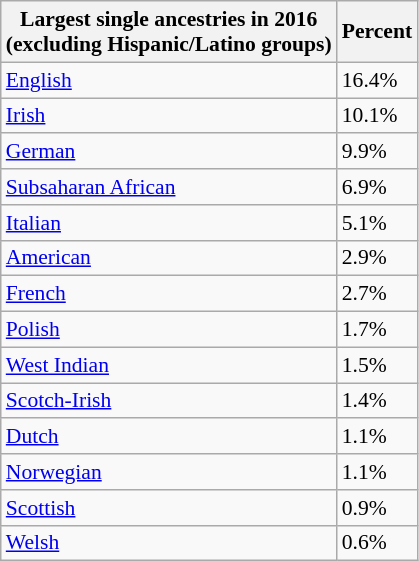<table class="wikitable sortable collapsible" style="font-size: 90%;">
<tr>
<th>Largest single ancestries in 2016<br>(excluding Hispanic/Latino groups)</th>
<th>Percent</th>
</tr>
<tr>
<td><a href='#'>English</a></td>
<td>16.4%</td>
</tr>
<tr>
<td><a href='#'>Irish</a></td>
<td>10.1%</td>
</tr>
<tr>
<td><a href='#'>German</a></td>
<td>9.9%</td>
</tr>
<tr>
<td><a href='#'>Subsaharan African</a></td>
<td>6.9%</td>
</tr>
<tr>
<td><a href='#'>Italian</a></td>
<td>5.1%</td>
</tr>
<tr>
<td><a href='#'>American</a></td>
<td>2.9%</td>
</tr>
<tr>
<td><a href='#'>French</a></td>
<td>2.7%</td>
</tr>
<tr>
<td><a href='#'>Polish</a></td>
<td>1.7%</td>
</tr>
<tr>
<td><a href='#'>West Indian</a></td>
<td>1.5%</td>
</tr>
<tr>
<td><a href='#'>Scotch-Irish</a></td>
<td>1.4%</td>
</tr>
<tr>
<td><a href='#'>Dutch</a></td>
<td>1.1%</td>
</tr>
<tr>
<td><a href='#'>Norwegian</a></td>
<td>1.1%</td>
</tr>
<tr>
<td><a href='#'>Scottish</a></td>
<td>0.9%</td>
</tr>
<tr>
<td><a href='#'>Welsh</a></td>
<td>0.6%</td>
</tr>
</table>
